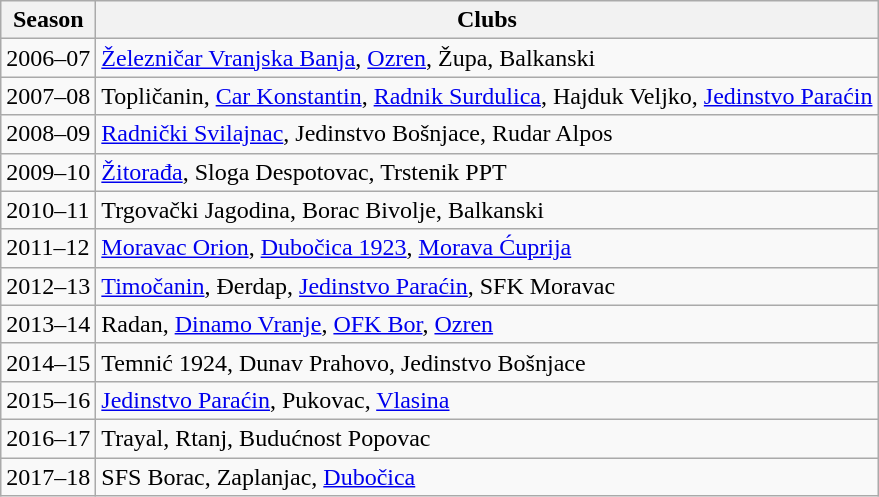<table class="wikitable" style="text-align:left;">
<tr>
<th>Season</th>
<th>Clubs</th>
</tr>
<tr>
<td>2006–07</td>
<td><a href='#'>Železničar Vranjska Banja</a>, <a href='#'>Ozren</a>, Župa, Balkanski</td>
</tr>
<tr>
<td>2007–08</td>
<td>Topličanin, <a href='#'>Car Konstantin</a>, <a href='#'>Radnik Surdulica</a>, Hajduk Veljko, <a href='#'>Jedinstvo Paraćin</a></td>
</tr>
<tr>
<td>2008–09</td>
<td><a href='#'>Radnički Svilajnac</a>, Jedinstvo Bošnjace, Rudar Alpos</td>
</tr>
<tr>
<td>2009–10</td>
<td><a href='#'>Žitorađa</a>, Sloga Despotovac, Trstenik PPT</td>
</tr>
<tr>
<td>2010–11</td>
<td>Trgovački Jagodina, Borac Bivolje, Balkanski</td>
</tr>
<tr>
<td>2011–12</td>
<td><a href='#'>Moravac Orion</a>, <a href='#'>Dubočica 1923</a>, <a href='#'>Morava Ćuprija</a></td>
</tr>
<tr>
<td>2012–13</td>
<td><a href='#'>Timočanin</a>, Đerdap, <a href='#'>Jedinstvo Paraćin</a>, SFK Moravac</td>
</tr>
<tr>
<td>2013–14</td>
<td>Radan, <a href='#'>Dinamo Vranje</a>, <a href='#'>OFK Bor</a>, <a href='#'>Ozren</a></td>
</tr>
<tr>
<td>2014–15</td>
<td>Temnić 1924, Dunav Prahovo, Jedinstvo Bošnjace</td>
</tr>
<tr>
<td>2015–16</td>
<td><a href='#'>Jedinstvo Paraćin</a>, Pukovac, <a href='#'>Vlasina</a></td>
</tr>
<tr>
<td>2016–17</td>
<td>Trayal, Rtanj, Budućnost Popovac</td>
</tr>
<tr>
<td>2017–18</td>
<td>SFS Borac, Zaplanjac, <a href='#'>Dubočica</a></td>
</tr>
</table>
